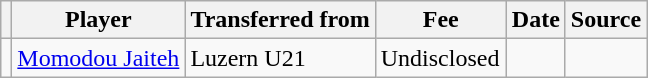<table class="wikitable plainrowheaders sortable">
<tr>
<th></th>
<th scope="col">Player</th>
<th>Transferred from</th>
<th style="width: 80px;">Fee</th>
<th scope="col">Date</th>
<th scope="col">Source</th>
</tr>
<tr>
<td align="center"></td>
<td> <a href='#'>Momodou Jaiteh</a></td>
<td> Luzern U21</td>
<td>Undisclosed</td>
<td></td>
<td></td>
</tr>
</table>
